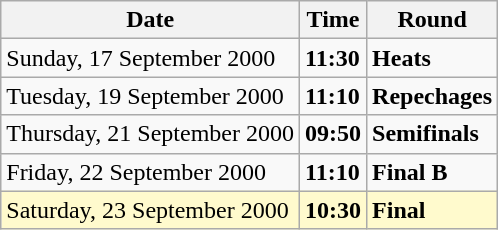<table class="wikitable">
<tr>
<th>Date</th>
<th>Time</th>
<th>Round</th>
</tr>
<tr>
<td>Sunday, 17 September 2000</td>
<td><strong>11:30</strong></td>
<td><strong>Heats</strong></td>
</tr>
<tr>
<td>Tuesday, 19 September 2000</td>
<td><strong>11:10</strong></td>
<td><strong>Repechages</strong></td>
</tr>
<tr>
<td>Thursday, 21 September 2000</td>
<td><strong>09:50</strong></td>
<td><strong>Semifinals</strong></td>
</tr>
<tr>
<td>Friday, 22 September 2000</td>
<td><strong>11:10</strong></td>
<td><strong>Final B</strong></td>
</tr>
<tr>
<td style=background:lemonchiffon>Saturday, 23 September 2000</td>
<td style=background:lemonchiffon><strong>10:30</strong></td>
<td style=background:lemonchiffon><strong>Final</strong></td>
</tr>
</table>
